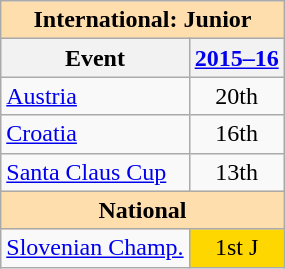<table class="wikitable" style="text-align:center">
<tr>
<th colspan="2" style="background:#ffdead; text-align:center;">International: Junior</th>
</tr>
<tr>
<th>Event</th>
<th><a href='#'>2015–16</a></th>
</tr>
<tr>
<td align=left> <a href='#'>Austria</a></td>
<td>20th</td>
</tr>
<tr>
<td align=left> <a href='#'>Croatia</a></td>
<td>16th</td>
</tr>
<tr>
<td align=left><a href='#'>Santa Claus Cup</a></td>
<td>13th</td>
</tr>
<tr>
<th colspan="2" style="background:#ffdead; text-align:center;">National</th>
</tr>
<tr>
<td align=left><a href='#'>Slovenian Champ.</a></td>
<td bgcolor=gold>1st J</td>
</tr>
</table>
